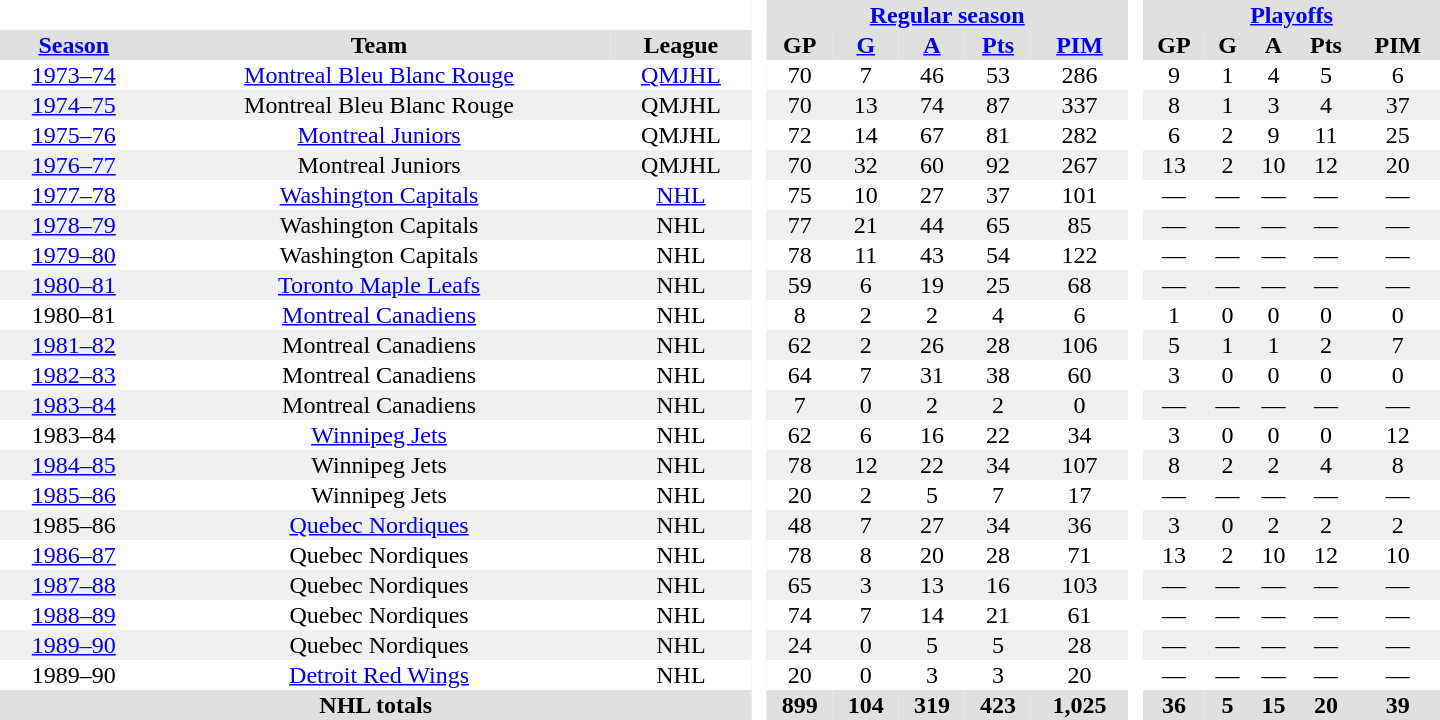<table border="0" cellpadding="1" cellspacing="0" style="text-align:center; width:60em">
<tr bgcolor="#e0e0e0">
<th colspan="3" bgcolor="#ffffff"> </th>
<th rowspan="99" bgcolor="#ffffff"> </th>
<th colspan="5"><a href='#'>Regular season</a></th>
<th rowspan="99" bgcolor="#ffffff"> </th>
<th colspan="5"><a href='#'>Playoffs</a></th>
</tr>
<tr bgcolor="#e0e0e0">
<th><a href='#'>Season</a></th>
<th>Team</th>
<th>League</th>
<th>GP</th>
<th><a href='#'>G</a></th>
<th><a href='#'>A</a></th>
<th><a href='#'>Pts</a></th>
<th><a href='#'>PIM</a></th>
<th>GP</th>
<th>G</th>
<th>A</th>
<th>Pts</th>
<th>PIM</th>
</tr>
<tr>
<td><a href='#'>1973–74</a></td>
<td><a href='#'>Montreal Bleu Blanc Rouge</a></td>
<td><a href='#'>QMJHL</a></td>
<td>70</td>
<td>7</td>
<td>46</td>
<td>53</td>
<td>286</td>
<td>9</td>
<td>1</td>
<td>4</td>
<td>5</td>
<td>6</td>
</tr>
<tr bgcolor="#f0f0f0">
<td><a href='#'>1974–75</a></td>
<td>Montreal Bleu Blanc Rouge</td>
<td>QMJHL</td>
<td>70</td>
<td>13</td>
<td>74</td>
<td>87</td>
<td>337</td>
<td>8</td>
<td>1</td>
<td>3</td>
<td>4</td>
<td>37</td>
</tr>
<tr>
<td><a href='#'>1975–76</a></td>
<td><a href='#'>Montreal Juniors</a></td>
<td>QMJHL</td>
<td>72</td>
<td>14</td>
<td>67</td>
<td>81</td>
<td>282</td>
<td>6</td>
<td>2</td>
<td>9</td>
<td>11</td>
<td>25</td>
</tr>
<tr bgcolor="#f0f0f0">
<td><a href='#'>1976–77</a></td>
<td>Montreal Juniors</td>
<td>QMJHL</td>
<td>70</td>
<td>32</td>
<td>60</td>
<td>92</td>
<td>267</td>
<td>13</td>
<td>2</td>
<td>10</td>
<td>12</td>
<td>20</td>
</tr>
<tr>
<td><a href='#'>1977–78</a></td>
<td><a href='#'>Washington Capitals</a></td>
<td><a href='#'>NHL</a></td>
<td>75</td>
<td>10</td>
<td>27</td>
<td>37</td>
<td>101</td>
<td>—</td>
<td>—</td>
<td>—</td>
<td>—</td>
<td>—</td>
</tr>
<tr bgcolor="#f0f0f0">
<td><a href='#'>1978–79</a></td>
<td>Washington Capitals</td>
<td>NHL</td>
<td>77</td>
<td>21</td>
<td>44</td>
<td>65</td>
<td>85</td>
<td>—</td>
<td>—</td>
<td>—</td>
<td>—</td>
<td>—</td>
</tr>
<tr>
<td><a href='#'>1979–80</a></td>
<td>Washington Capitals</td>
<td>NHL</td>
<td>78</td>
<td>11</td>
<td>43</td>
<td>54</td>
<td>122</td>
<td>—</td>
<td>—</td>
<td>—</td>
<td>—</td>
<td>—</td>
</tr>
<tr bgcolor="#f0f0f0">
<td><a href='#'>1980–81</a></td>
<td><a href='#'>Toronto Maple Leafs</a></td>
<td>NHL</td>
<td>59</td>
<td>6</td>
<td>19</td>
<td>25</td>
<td>68</td>
<td>—</td>
<td>—</td>
<td>—</td>
<td>—</td>
<td>—</td>
</tr>
<tr>
<td>1980–81</td>
<td><a href='#'>Montreal Canadiens</a></td>
<td>NHL</td>
<td>8</td>
<td>2</td>
<td>2</td>
<td>4</td>
<td>6</td>
<td>1</td>
<td>0</td>
<td>0</td>
<td>0</td>
<td>0</td>
</tr>
<tr bgcolor="#f0f0f0">
<td><a href='#'>1981–82</a></td>
<td>Montreal Canadiens</td>
<td>NHL</td>
<td>62</td>
<td>2</td>
<td>26</td>
<td>28</td>
<td>106</td>
<td>5</td>
<td>1</td>
<td>1</td>
<td>2</td>
<td>7</td>
</tr>
<tr>
<td><a href='#'>1982–83</a></td>
<td>Montreal Canadiens</td>
<td>NHL</td>
<td>64</td>
<td>7</td>
<td>31</td>
<td>38</td>
<td>60</td>
<td>3</td>
<td>0</td>
<td>0</td>
<td>0</td>
<td>0</td>
</tr>
<tr bgcolor="#f0f0f0">
<td><a href='#'>1983–84</a></td>
<td>Montreal Canadiens</td>
<td>NHL</td>
<td>7</td>
<td>0</td>
<td>2</td>
<td>2</td>
<td>0</td>
<td>—</td>
<td>—</td>
<td>—</td>
<td>—</td>
<td>—</td>
</tr>
<tr>
<td>1983–84</td>
<td><a href='#'>Winnipeg Jets</a></td>
<td>NHL</td>
<td>62</td>
<td>6</td>
<td>16</td>
<td>22</td>
<td>34</td>
<td>3</td>
<td>0</td>
<td>0</td>
<td>0</td>
<td>12</td>
</tr>
<tr bgcolor="#f0f0f0">
<td><a href='#'>1984–85</a></td>
<td>Winnipeg Jets</td>
<td>NHL</td>
<td>78</td>
<td>12</td>
<td>22</td>
<td>34</td>
<td>107</td>
<td>8</td>
<td>2</td>
<td>2</td>
<td>4</td>
<td>8</td>
</tr>
<tr>
<td><a href='#'>1985–86</a></td>
<td>Winnipeg Jets</td>
<td>NHL</td>
<td>20</td>
<td>2</td>
<td>5</td>
<td>7</td>
<td>17</td>
<td>—</td>
<td>—</td>
<td>—</td>
<td>—</td>
<td>—</td>
</tr>
<tr bgcolor="#f0f0f0">
<td>1985–86</td>
<td><a href='#'>Quebec Nordiques</a></td>
<td>NHL</td>
<td>48</td>
<td>7</td>
<td>27</td>
<td>34</td>
<td>36</td>
<td>3</td>
<td>0</td>
<td>2</td>
<td>2</td>
<td>2</td>
</tr>
<tr>
<td><a href='#'>1986–87</a></td>
<td>Quebec Nordiques</td>
<td>NHL</td>
<td>78</td>
<td>8</td>
<td>20</td>
<td>28</td>
<td>71</td>
<td>13</td>
<td>2</td>
<td>10</td>
<td>12</td>
<td>10</td>
</tr>
<tr bgcolor="#f0f0f0">
<td><a href='#'>1987–88</a></td>
<td>Quebec Nordiques</td>
<td>NHL</td>
<td>65</td>
<td>3</td>
<td>13</td>
<td>16</td>
<td>103</td>
<td>—</td>
<td>—</td>
<td>—</td>
<td>—</td>
<td>—</td>
</tr>
<tr>
<td><a href='#'>1988–89</a></td>
<td>Quebec Nordiques</td>
<td>NHL</td>
<td>74</td>
<td>7</td>
<td>14</td>
<td>21</td>
<td>61</td>
<td>—</td>
<td>—</td>
<td>—</td>
<td>—</td>
<td>—</td>
</tr>
<tr bgcolor="#f0f0f0">
<td><a href='#'>1989–90</a></td>
<td>Quebec Nordiques</td>
<td>NHL</td>
<td>24</td>
<td>0</td>
<td>5</td>
<td>5</td>
<td>28</td>
<td>—</td>
<td>—</td>
<td>—</td>
<td>—</td>
<td>—</td>
</tr>
<tr>
<td>1989–90</td>
<td><a href='#'>Detroit Red Wings</a></td>
<td>NHL</td>
<td>20</td>
<td>0</td>
<td>3</td>
<td>3</td>
<td>20</td>
<td>—</td>
<td>—</td>
<td>—</td>
<td>—</td>
<td>—</td>
</tr>
<tr style="background:#e0e0e0;">
<th colspan="3">NHL totals</th>
<th>899</th>
<th>104</th>
<th>319</th>
<th>423</th>
<th>1,025</th>
<th>36</th>
<th>5</th>
<th>15</th>
<th>20</th>
<th>39</th>
</tr>
</table>
